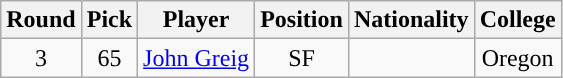<table class="wikitable sortable sortable">
<tr>
<th>Round</th>
<th>Pick</th>
<th>Player</th>
<th>Position</th>
<th>Nationality</th>
<th>College</th>
</tr>
<tr style="text-align: center">
<td>3</td>
<td>65</td>
<td><a href='#'>John Greig</a></td>
<td>SF</td>
<td></td>
<td>Oregon</td>
</tr>
</table>
